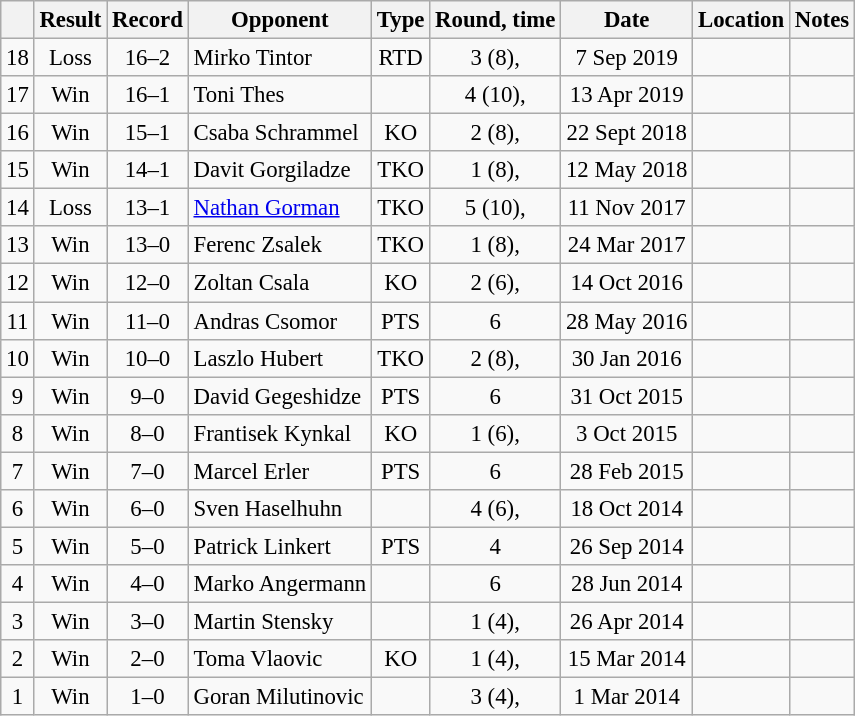<table class="wikitable" style="text-align:center; font-size:95%">
<tr>
<th></th>
<th>Result</th>
<th>Record</th>
<th>Opponent</th>
<th>Type</th>
<th>Round, time</th>
<th>Date</th>
<th>Location</th>
<th>Notes</th>
</tr>
<tr>
<td>18</td>
<td>Loss</td>
<td>16–2</td>
<td style="text-align:left;"> Mirko Tintor</td>
<td>RTD</td>
<td>3 (8), </td>
<td>7 Sep 2019</td>
<td style="text-align:left;"> </td>
<td></td>
</tr>
<tr>
<td>17</td>
<td>Win</td>
<td>16–1</td>
<td style="text-align:left;"> Toni Thes</td>
<td></td>
<td>4 (10), </td>
<td>13 Apr 2019</td>
<td style="text-align:left;"> </td>
<td style="text-align:left;"></td>
</tr>
<tr>
<td>16</td>
<td>Win</td>
<td>15–1</td>
<td style="text-align:left;"> Csaba Schrammel</td>
<td>KO</td>
<td>2 (8), </td>
<td>22 Sept 2018</td>
<td style="text-align:left;"> </td>
<td></td>
</tr>
<tr>
<td>15</td>
<td>Win</td>
<td>14–1</td>
<td style="text-align:left;"> Davit Gorgiladze</td>
<td>TKO</td>
<td>1 (8), </td>
<td>12 May 2018</td>
<td style="text-align:left;"> </td>
<td></td>
</tr>
<tr>
<td>14</td>
<td>Loss</td>
<td>13–1</td>
<td style="text-align:left;"> <a href='#'>Nathan Gorman</a></td>
<td>TKO</td>
<td>5 (10), </td>
<td>11 Nov 2017</td>
<td style="text-align:left;"> </td>
<td style="text-align:left;"></td>
</tr>
<tr>
<td>13</td>
<td>Win</td>
<td>13–0</td>
<td style="text-align:left;"> Ferenc Zsalek</td>
<td>TKO</td>
<td>1 (8), </td>
<td>24 Mar 2017</td>
<td style="text-align:left;"> </td>
<td></td>
</tr>
<tr>
<td>12</td>
<td>Win</td>
<td>12–0</td>
<td style="text-align:left;"> Zoltan Csala</td>
<td>KO</td>
<td>2 (6), </td>
<td>14 Oct 2016</td>
<td style="text-align:left;"></td>
<td></td>
</tr>
<tr>
<td>11</td>
<td>Win</td>
<td>11–0</td>
<td style="text-align:left;"> Andras Csomor</td>
<td>PTS</td>
<td>6</td>
<td>28 May 2016</td>
<td style="text-align:left;"> </td>
<td></td>
</tr>
<tr>
<td>10</td>
<td>Win</td>
<td>10–0</td>
<td style="text-align:left;"> Laszlo Hubert</td>
<td>TKO</td>
<td>2 (8), </td>
<td>30 Jan 2016</td>
<td style="text-align:left;"> </td>
<td></td>
</tr>
<tr>
<td>9</td>
<td>Win</td>
<td>9–0</td>
<td style="text-align:left;"> David Gegeshidze</td>
<td>PTS</td>
<td>6</td>
<td>31 Oct 2015</td>
<td style="text-align:left;"> </td>
<td></td>
</tr>
<tr>
<td>8</td>
<td>Win</td>
<td>8–0</td>
<td style="text-align:left;"> Frantisek Kynkal</td>
<td>KO</td>
<td>1 (6), </td>
<td>3 Oct 2015</td>
<td style="text-align:left;"> </td>
<td></td>
</tr>
<tr>
<td>7</td>
<td>Win</td>
<td>7–0</td>
<td style="text-align:left;"> Marcel Erler</td>
<td>PTS</td>
<td>6</td>
<td>28 Feb 2015</td>
<td style="text-align:left;"> </td>
<td></td>
</tr>
<tr>
<td>6</td>
<td>Win</td>
<td>6–0</td>
<td style="text-align:left;"> Sven Haselhuhn</td>
<td></td>
<td>4 (6), </td>
<td>18 Oct 2014</td>
<td style="text-align:left;"> </td>
<td></td>
</tr>
<tr>
<td>5</td>
<td>Win</td>
<td>5–0</td>
<td style="text-align:left;"> Patrick Linkert</td>
<td>PTS</td>
<td>4</td>
<td>26 Sep 2014</td>
<td style="text-align:left;"> </td>
<td></td>
</tr>
<tr>
<td>4</td>
<td>Win</td>
<td>4–0</td>
<td style="text-align:left;"> Marko Angermann</td>
<td></td>
<td>6</td>
<td>28 Jun 2014</td>
<td style="text-align:left;"> </td>
<td></td>
</tr>
<tr>
<td>3</td>
<td>Win</td>
<td>3–0</td>
<td style="text-align:left;"> Martin Stensky</td>
<td></td>
<td>1 (4), </td>
<td>26 Apr 2014</td>
<td style="text-align:left;"> </td>
<td></td>
</tr>
<tr>
<td>2</td>
<td>Win</td>
<td>2–0</td>
<td style="text-align:left;"> Toma Vlaovic</td>
<td>KO</td>
<td>1 (4), </td>
<td>15 Mar 2014</td>
<td style="text-align:left;"> </td>
<td></td>
</tr>
<tr>
<td>1</td>
<td>Win</td>
<td>1–0</td>
<td style="text-align:left;"> Goran Milutinovic</td>
<td></td>
<td>3 (4), </td>
<td>1 Mar 2014</td>
<td style="text-align:left;"> </td>
<td></td>
</tr>
</table>
